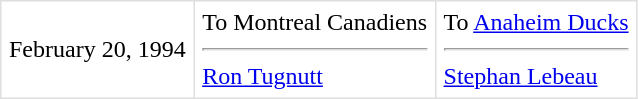<table border=1 style="border-collapse:collapse" bordercolor="#DFDFDF"  cellpadding="5">
<tr>
<td>February 20, 1994</td>
<td valign="top">To Montreal Canadiens <hr><a href='#'>Ron Tugnutt</a></td>
<td valign="top">To <a href='#'>Anaheim Ducks</a> <hr><a href='#'>Stephan Lebeau</a></td>
</tr>
</table>
